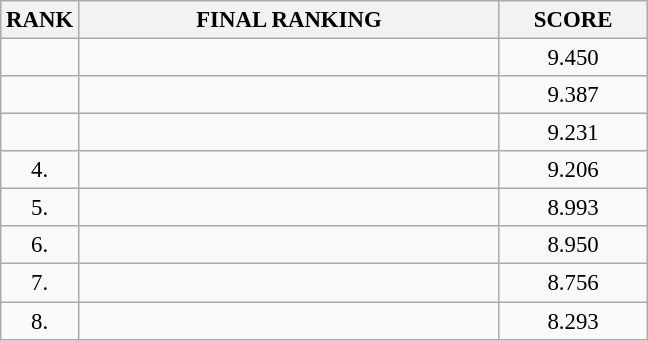<table class="wikitable" style="font-size:95%;">
<tr>
<th>RANK</th>
<th align="left" style="width: 18em">FINAL RANKING</th>
<th align="center" style="width: 6em">SCORE</th>
</tr>
<tr>
<td align="center"></td>
<td></td>
<td align="center">9.450</td>
</tr>
<tr>
<td align="center"></td>
<td></td>
<td align="center">9.387</td>
</tr>
<tr>
<td align="center"></td>
<td></td>
<td align="center">9.231</td>
</tr>
<tr>
<td align="center">4.</td>
<td></td>
<td align="center">9.206</td>
</tr>
<tr>
<td align="center">5.</td>
<td></td>
<td align="center">8.993</td>
</tr>
<tr>
<td align="center">6.</td>
<td></td>
<td align="center">8.950</td>
</tr>
<tr>
<td align="center">7.</td>
<td></td>
<td align="center">8.756</td>
</tr>
<tr>
<td align="center">8.</td>
<td></td>
<td align="center">8.293</td>
</tr>
</table>
